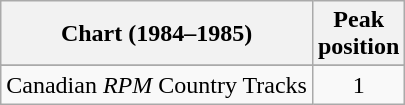<table class="wikitable sortable">
<tr>
<th align="left">Chart (1984–1985)</th>
<th align="center">Peak<br>position</th>
</tr>
<tr>
</tr>
<tr>
<td align="left">Canadian <em>RPM</em> Country Tracks</td>
<td align="center">1</td>
</tr>
</table>
